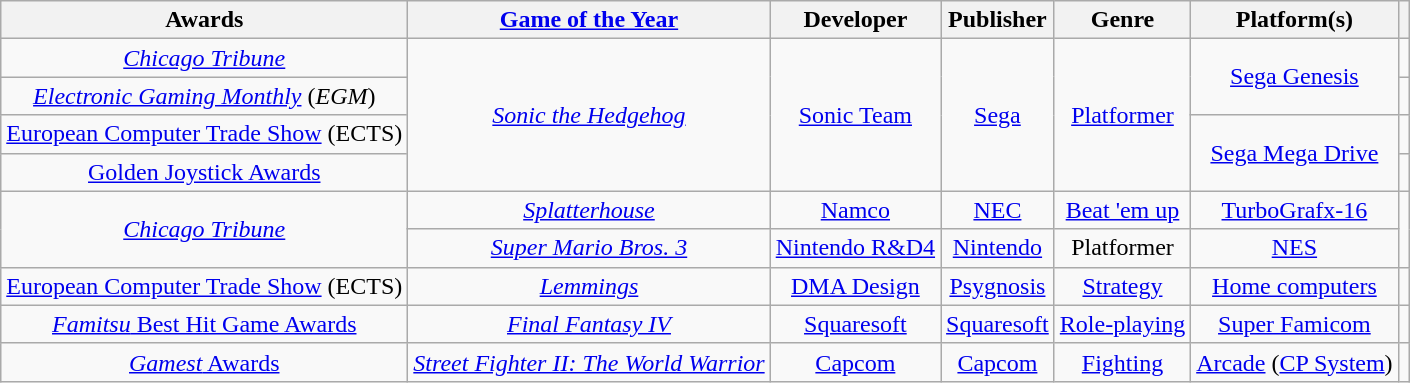<table class="wikitable sortable" style="text-align:center;">
<tr>
<th>Awards</th>
<th><a href='#'>Game of the Year</a></th>
<th>Developer</th>
<th>Publisher</th>
<th>Genre</th>
<th>Platform(s)</th>
<th class="unsortable"></th>
</tr>
<tr>
<td><em><a href='#'>Chicago Tribune</a></em></td>
<td rowspan="4"><em><a href='#'>Sonic the Hedgehog</a></em></td>
<td rowspan="4"><a href='#'>Sonic Team</a></td>
<td rowspan="4"><a href='#'>Sega</a></td>
<td rowspan="4"><a href='#'>Platformer</a></td>
<td rowspan="2"><a href='#'>Sega Genesis</a></td>
<td></td>
</tr>
<tr>
<td><em><a href='#'>Electronic Gaming Monthly</a></em> (<em>EGM</em>)</td>
<td></td>
</tr>
<tr>
<td><a href='#'>European Computer Trade Show</a> (ECTS)</td>
<td rowspan="2"><a href='#'>Sega Mega Drive</a></td>
<td></td>
</tr>
<tr>
<td><a href='#'>Golden Joystick Awards</a></td>
<td></td>
</tr>
<tr>
<td rowspan="2"><em><a href='#'>Chicago Tribune</a></em></td>
<td><em><a href='#'>Splatterhouse</a></em></td>
<td><a href='#'>Namco</a></td>
<td><a href='#'>NEC</a></td>
<td><a href='#'>Beat 'em up</a></td>
<td><a href='#'>TurboGrafx-16</a></td>
<td rowspan="2"></td>
</tr>
<tr>
<td><em><a href='#'>Super Mario Bros. 3</a></em></td>
<td><a href='#'>Nintendo R&D4</a></td>
<td><a href='#'>Nintendo</a></td>
<td>Platformer</td>
<td><a href='#'>NES</a></td>
</tr>
<tr>
<td><a href='#'>European Computer Trade Show</a> (ECTS)</td>
<td><em><a href='#'>Lemmings</a></em></td>
<td><a href='#'>DMA Design</a></td>
<td><a href='#'>Psygnosis</a></td>
<td><a href='#'>Strategy</a></td>
<td><a href='#'>Home computers</a></td>
<td></td>
</tr>
<tr>
<td><a href='#'><em>Famitsu</em> Best Hit Game Awards</a></td>
<td><em><a href='#'>Final Fantasy IV</a></em></td>
<td><a href='#'>Squaresoft</a></td>
<td><a href='#'>Squaresoft</a></td>
<td><a href='#'>Role-playing</a></td>
<td><a href='#'>Super Famicom</a></td>
<td></td>
</tr>
<tr>
<td><a href='#'><em>Gamest</em> Awards</a></td>
<td><em><a href='#'>Street Fighter II: The World Warrior</a></em></td>
<td><a href='#'>Capcom</a></td>
<td><a href='#'>Capcom</a></td>
<td><a href='#'>Fighting</a></td>
<td><a href='#'>Arcade</a> (<a href='#'>CP System</a>)</td>
<td></td>
</tr>
</table>
